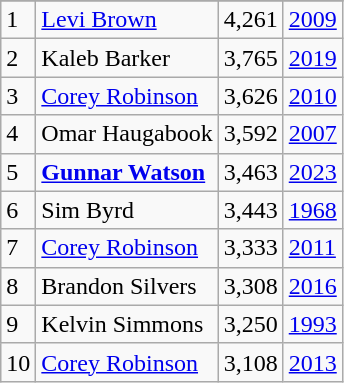<table class="wikitable">
<tr>
</tr>
<tr>
<td>1</td>
<td><a href='#'>Levi Brown</a></td>
<td><abbr>4,261</abbr></td>
<td><a href='#'>2009</a></td>
</tr>
<tr>
<td>2</td>
<td>Kaleb Barker</td>
<td><abbr>3,765</abbr></td>
<td><a href='#'>2019</a></td>
</tr>
<tr>
<td>3</td>
<td><a href='#'>Corey Robinson</a></td>
<td><abbr>3,626</abbr></td>
<td><a href='#'>2010</a></td>
</tr>
<tr>
<td>4</td>
<td>Omar Haugabook</td>
<td><abbr>3,592</abbr></td>
<td><a href='#'>2007</a></td>
</tr>
<tr>
<td>5</td>
<td><strong><a href='#'>Gunnar Watson</a></strong></td>
<td><abbr>3,463</abbr></td>
<td><a href='#'>2023</a></td>
</tr>
<tr>
<td>6</td>
<td>Sim Byrd</td>
<td><abbr>3,443</abbr></td>
<td><a href='#'>1968</a></td>
</tr>
<tr>
<td>7</td>
<td><a href='#'>Corey Robinson</a></td>
<td><abbr>3,333</abbr></td>
<td><a href='#'>2011</a></td>
</tr>
<tr>
<td>8</td>
<td>Brandon Silvers</td>
<td><abbr>3,308</abbr></td>
<td><a href='#'>2016</a></td>
</tr>
<tr>
<td>9</td>
<td>Kelvin Simmons</td>
<td><abbr>3,250</abbr></td>
<td><a href='#'>1993</a></td>
</tr>
<tr>
<td>10</td>
<td><a href='#'>Corey Robinson</a></td>
<td><abbr>3,108</abbr></td>
<td><a href='#'>2013</a></td>
</tr>
</table>
